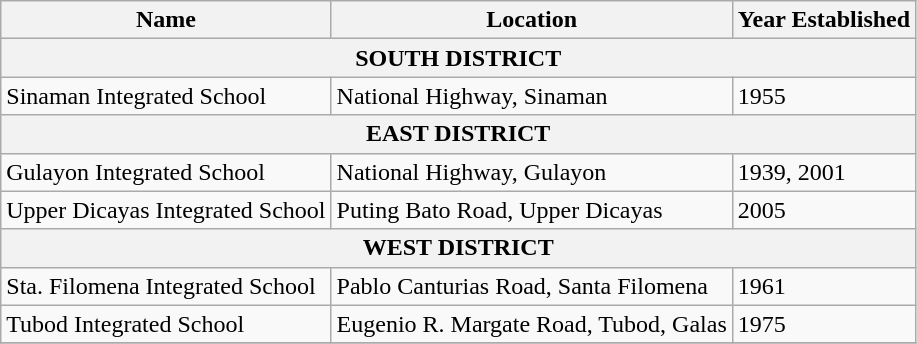<table class="wikitable">
<tr>
<th>Name</th>
<th>Location</th>
<th>Year Established</th>
</tr>
<tr>
<th colspan="3" scope="col">SOUTH DISTRICT</th>
</tr>
<tr>
<td>Sinaman Integrated School</td>
<td>National Highway, Sinaman</td>
<td>1955</td>
</tr>
<tr>
<th colspan="3" scope="col">EAST DISTRICT</th>
</tr>
<tr>
<td>Gulayon Integrated School</td>
<td>National Highway, Gulayon</td>
<td>1939, 2001</td>
</tr>
<tr>
<td>Upper Dicayas Integrated School</td>
<td>Puting Bato Road, Upper Dicayas</td>
<td>2005</td>
</tr>
<tr>
<th colspan="3" scope="col">WEST DISTRICT</th>
</tr>
<tr>
<td>Sta. Filomena Integrated School</td>
<td>Pablo Canturias Road, Santa Filomena</td>
<td>1961</td>
</tr>
<tr>
<td>Tubod Integrated School</td>
<td>Eugenio R. Margate Road, Tubod, Galas</td>
<td>1975</td>
</tr>
<tr>
</tr>
</table>
